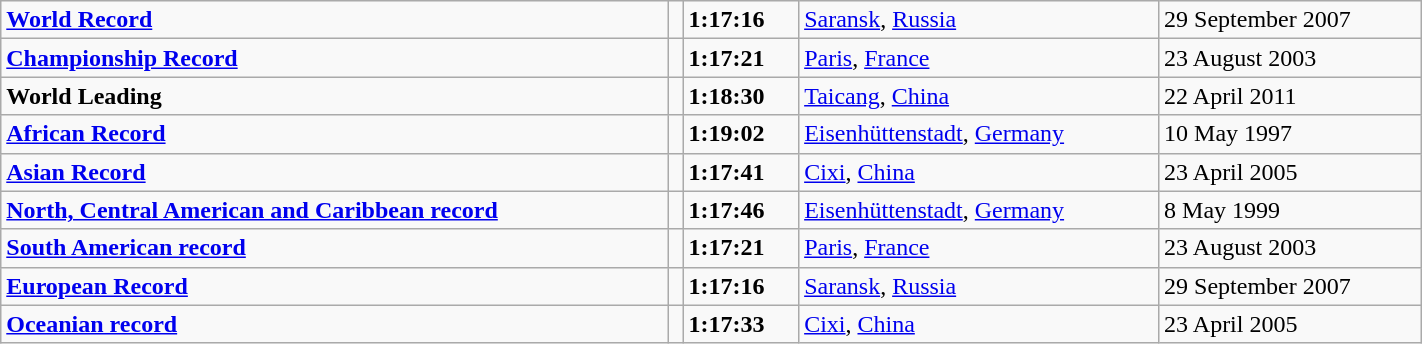<table class="wikitable" width=75%>
<tr>
<td><strong><a href='#'>World Record</a></strong></td>
<td></td>
<td><strong>1:17:16</strong></td>
<td><a href='#'>Saransk</a>, <a href='#'>Russia</a></td>
<td>29 September 2007</td>
</tr>
<tr>
<td><strong><a href='#'>Championship Record</a></strong></td>
<td></td>
<td><strong>1:17:21</strong></td>
<td><a href='#'>Paris</a>, <a href='#'>France</a></td>
<td>23 August 2003</td>
</tr>
<tr>
<td><strong>World Leading</strong></td>
<td></td>
<td><strong>1:18:30</strong></td>
<td><a href='#'>Taicang</a>, <a href='#'>China</a></td>
<td>22 April 2011</td>
</tr>
<tr>
<td><strong><a href='#'>African Record</a></strong></td>
<td></td>
<td><strong>1:19:02</strong></td>
<td><a href='#'>Eisenhüttenstadt</a>, <a href='#'>Germany</a></td>
<td>10 May 1997</td>
</tr>
<tr>
<td><strong><a href='#'>Asian Record</a></strong></td>
<td></td>
<td><strong>1:17:41</strong></td>
<td><a href='#'>Cixi</a>, <a href='#'>China</a></td>
<td>23 April 2005</td>
</tr>
<tr>
<td><strong><a href='#'>North, Central American and Caribbean record</a></strong></td>
<td></td>
<td><strong>1:17:46</strong></td>
<td><a href='#'>Eisenhüttenstadt</a>, <a href='#'>Germany</a></td>
<td>8 May 1999</td>
</tr>
<tr>
<td><strong><a href='#'>South American record</a></strong></td>
<td></td>
<td><strong>1:17:21</strong></td>
<td><a href='#'>Paris</a>, <a href='#'>France</a></td>
<td>23 August 2003</td>
</tr>
<tr>
<td><strong><a href='#'>European Record</a></strong></td>
<td></td>
<td><strong>1:17:16</strong></td>
<td><a href='#'>Saransk</a>, <a href='#'>Russia</a></td>
<td>29 September 2007</td>
</tr>
<tr>
<td><strong><a href='#'>Oceanian record</a></strong></td>
<td></td>
<td><strong>1:17:33</strong></td>
<td><a href='#'>Cixi</a>, <a href='#'>China</a></td>
<td>23 April 2005</td>
</tr>
</table>
